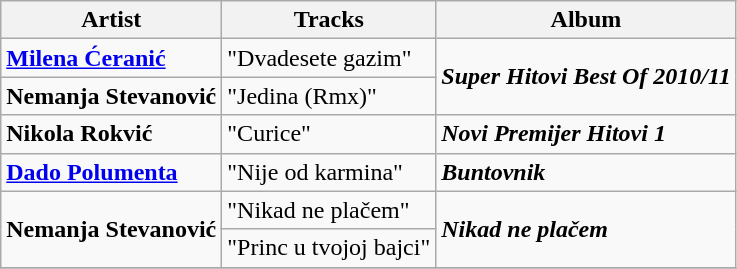<table class="wikitable">
<tr>
<th rowspan="1">Artist</th>
<th rowspan="1">Tracks</th>
<th rowspan="1">Album</th>
</tr>
<tr>
<td rowspan="1"><strong><a href='#'>Milena Ćeranić</a></strong></td>
<td>"Dvadesete gazim"</td>
<td rowspan="2"><strong><em>Super Hitovi Best Of 2010/11</em></strong></td>
</tr>
<tr>
<td rowspan="1"><strong>Nemanja Stevanović</strong></td>
<td>"Jedina (Rmx)"</td>
</tr>
<tr>
<td rowspan="1"><strong>Nikola Rokvić</strong></td>
<td>"Curice"</td>
<td rowspan="1"><strong><em>Novi Premijer Hitovi 1</em></strong></td>
</tr>
<tr>
<td rowspan="1"><strong><a href='#'>Dado Polumenta</a></strong></td>
<td>"Nije od karmina"</td>
<td rowspan="1"><strong><em>Buntovnik</em></strong></td>
</tr>
<tr>
<td rowspan="2"><strong>Nemanja Stevanović</strong></td>
<td>"Nikad ne plačem"</td>
<td rowspan="2"><strong><em>Nikad ne plačem</em></strong></td>
</tr>
<tr>
<td>"Princ u tvojoj bajci"</td>
</tr>
<tr>
</tr>
</table>
